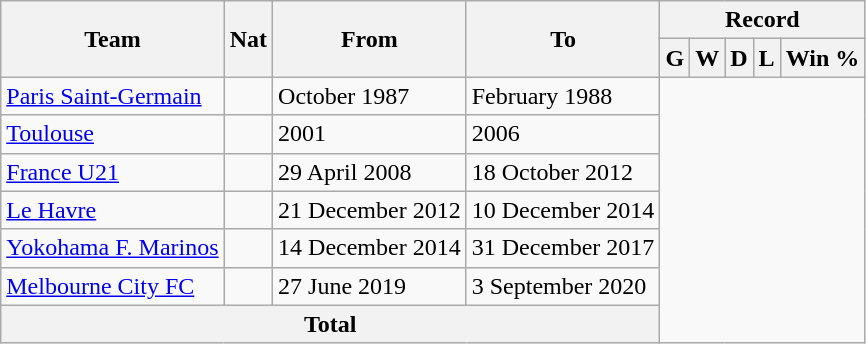<table class="wikitable" style="text-align: center">
<tr>
<th rowspan="2">Team</th>
<th rowspan="2">Nat</th>
<th rowspan="2">From</th>
<th rowspan="2">To</th>
<th colspan="5">Record</th>
</tr>
<tr>
<th>G</th>
<th>W</th>
<th>D</th>
<th>L</th>
<th>Win %</th>
</tr>
<tr>
<td align=left><a href='#'>Paris Saint-Germain</a></td>
<td></td>
<td align=left>October 1987</td>
<td align=left>February 1988<br></td>
</tr>
<tr>
<td align=left><a href='#'>Toulouse</a></td>
<td></td>
<td align=left>2001</td>
<td align=left>2006<br></td>
</tr>
<tr>
<td align=left><a href='#'>France U21</a></td>
<td></td>
<td align=left>29 April 2008</td>
<td align=left>18 October 2012<br></td>
</tr>
<tr>
<td align=left><a href='#'>Le Havre</a></td>
<td></td>
<td align=left>21 December 2012</td>
<td align=left>10 December 2014<br></td>
</tr>
<tr>
<td align=left><a href='#'>Yokohama F. Marinos</a></td>
<td></td>
<td align=left>14 December 2014</td>
<td align=left>31 December 2017<br></td>
</tr>
<tr>
<td align=left><a href='#'>Melbourne City FC</a></td>
<td></td>
<td align=left>27 June 2019</td>
<td align=left>3 September 2020<br></td>
</tr>
<tr>
<th colspan="4">Total<br></th>
</tr>
</table>
